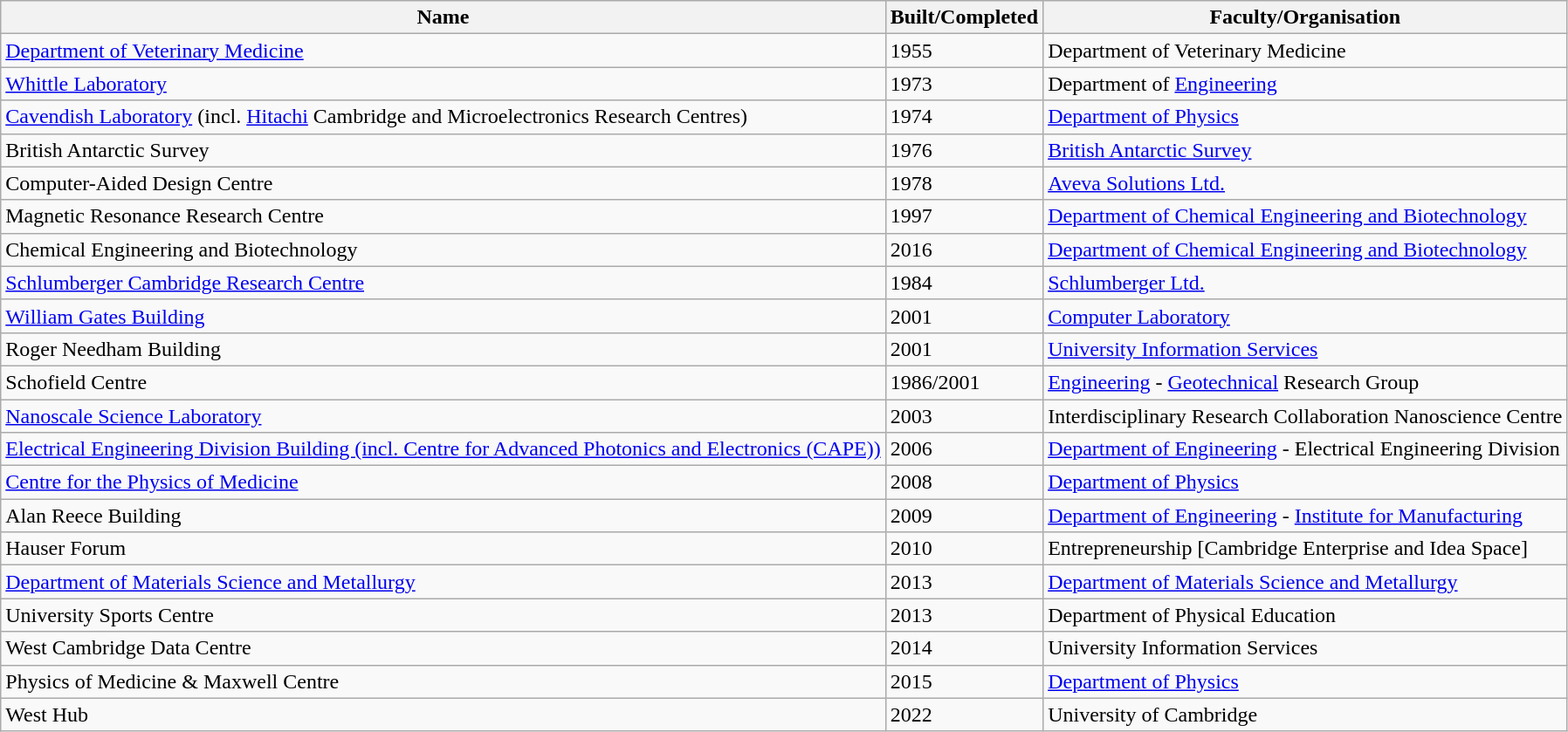<table class="wikitable sortable" border="1">
<tr>
<th>Name</th>
<th>Built/Completed</th>
<th>Faculty/Organisation</th>
</tr>
<tr>
<td><a href='#'>Department of Veterinary Medicine</a></td>
<td>1955</td>
<td>Department of Veterinary Medicine</td>
</tr>
<tr>
<td><a href='#'>Whittle Laboratory</a></td>
<td>1973</td>
<td>Department of <a href='#'>Engineering</a></td>
</tr>
<tr>
<td><a href='#'>Cavendish Laboratory</a> (incl. <a href='#'>Hitachi</a> Cambridge and Microelectronics Research Centres)</td>
<td>1974</td>
<td><a href='#'>Department of Physics</a></td>
</tr>
<tr>
<td>British Antarctic Survey</td>
<td>1976</td>
<td><a href='#'>British Antarctic Survey</a></td>
</tr>
<tr>
<td>Computer-Aided Design Centre</td>
<td>1978</td>
<td><a href='#'>Aveva Solutions Ltd.</a></td>
</tr>
<tr>
<td>Magnetic Resonance Research Centre</td>
<td>1997</td>
<td><a href='#'>Department of Chemical Engineering and Biotechnology</a></td>
</tr>
<tr>
<td>Chemical Engineering and Biotechnology</td>
<td>2016</td>
<td><a href='#'>Department of Chemical Engineering and Biotechnology</a></td>
</tr>
<tr>
<td><a href='#'>Schlumberger Cambridge Research Centre</a></td>
<td>1984</td>
<td><a href='#'>Schlumberger Ltd.</a></td>
</tr>
<tr>
<td><a href='#'>William Gates Building</a></td>
<td>2001</td>
<td><a href='#'>Computer Laboratory</a></td>
</tr>
<tr>
<td>Roger Needham Building</td>
<td>2001</td>
<td><a href='#'>University Information Services</a></td>
</tr>
<tr>
<td>Schofield Centre</td>
<td>1986/2001</td>
<td><a href='#'>Engineering</a> - <a href='#'>Geotechnical</a> Research Group</td>
</tr>
<tr>
<td><a href='#'>Nanoscale Science Laboratory</a></td>
<td>2003</td>
<td>Interdisciplinary Research Collaboration Nanoscience Centre</td>
</tr>
<tr>
<td><a href='#'>Electrical Engineering Division Building (incl. Centre for Advanced Photonics and Electronics (CAPE))</a></td>
<td>2006</td>
<td><a href='#'>Department of Engineering</a> - Electrical Engineering Division</td>
</tr>
<tr>
<td><a href='#'>Centre for the Physics of Medicine</a></td>
<td>2008</td>
<td><a href='#'>Department of Physics</a></td>
</tr>
<tr>
<td>Alan Reece Building</td>
<td>2009</td>
<td><a href='#'>Department of Engineering</a> - <a href='#'>Institute for Manufacturing</a></td>
</tr>
<tr>
<td>Hauser Forum</td>
<td>2010</td>
<td>Entrepreneurship [Cambridge Enterprise and Idea Space]</td>
</tr>
<tr>
<td><a href='#'>Department of Materials Science and Metallurgy</a></td>
<td>2013</td>
<td><a href='#'>Department of Materials Science and Metallurgy</a></td>
</tr>
<tr>
<td>University Sports Centre</td>
<td>2013</td>
<td>Department of Physical Education</td>
</tr>
<tr>
<td>West Cambridge Data Centre</td>
<td>2014</td>
<td>University Information Services</td>
</tr>
<tr>
<td>Physics of Medicine & Maxwell Centre</td>
<td>2015</td>
<td><a href='#'>Department of Physics</a></td>
</tr>
<tr>
<td>West Hub</td>
<td>2022</td>
<td>University of Cambridge</td>
</tr>
</table>
